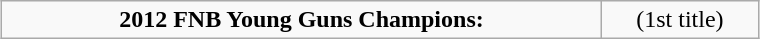<table class="wikitable" style="text-align: center; margin: 0 auto; width: 40%">
<tr>
<td><strong>2012 FNB Young Guns Champions:<br></strong></td>
<td> (1st title)</td>
</tr>
</table>
